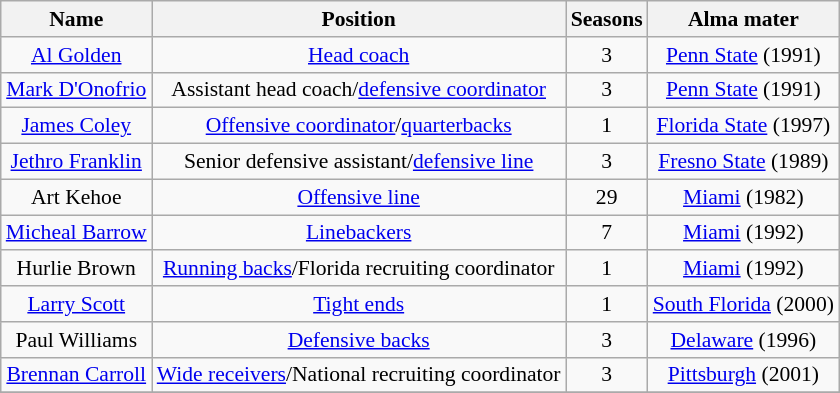<table class="wikitable" border="1" style="font-size:90%;">
<tr>
<th>Name</th>
<th>Position</th>
<th>Seasons</th>
<th>Alma mater</th>
</tr>
<tr style="text-align:center;">
<td><a href='#'>Al Golden</a></td>
<td><a href='#'>Head coach</a></td>
<td align=center>3</td>
<td><a href='#'>Penn State</a> (1991)</td>
</tr>
<tr style="text-align:center;">
<td><a href='#'>Mark D'Onofrio</a></td>
<td>Assistant head coach/<a href='#'>defensive coordinator</a></td>
<td align=center>3</td>
<td><a href='#'>Penn State</a> (1991)</td>
</tr>
<tr style="text-align:center;">
<td><a href='#'>James Coley</a></td>
<td><a href='#'>Offensive coordinator</a>/<a href='#'>quarterbacks</a></td>
<td align=center>1</td>
<td><a href='#'>Florida State</a> (1997)</td>
</tr>
<tr style="text-align:center;">
<td><a href='#'>Jethro Franklin</a></td>
<td>Senior defensive assistant/<a href='#'>defensive line</a></td>
<td align=center>3</td>
<td><a href='#'>Fresno State</a> (1989)</td>
</tr>
<tr style="text-align:center;">
<td>Art Kehoe</td>
<td><a href='#'>Offensive line</a></td>
<td align=center>29</td>
<td><a href='#'>Miami</a> (1982)</td>
</tr>
<tr style="text-align:center;">
<td><a href='#'>Micheal Barrow</a></td>
<td><a href='#'>Linebackers</a></td>
<td align=center>7</td>
<td><a href='#'>Miami</a> (1992)</td>
</tr>
<tr style="text-align:center;">
<td>Hurlie Brown</td>
<td><a href='#'>Running backs</a>/Florida recruiting coordinator</td>
<td align=center>1</td>
<td><a href='#'>Miami</a> (1992)</td>
</tr>
<tr style="text-align:center;">
<td><a href='#'>Larry Scott</a></td>
<td><a href='#'>Tight ends</a></td>
<td align=center>1</td>
<td><a href='#'>South Florida</a> (2000)</td>
</tr>
<tr style="text-align:center;">
<td>Paul Williams</td>
<td><a href='#'>Defensive backs</a></td>
<td align=center>3</td>
<td><a href='#'>Delaware</a> (1996)</td>
</tr>
<tr style="text-align:center;">
<td><a href='#'>Brennan Carroll</a></td>
<td><a href='#'>Wide receivers</a>/National recruiting coordinator</td>
<td align=center>3</td>
<td><a href='#'>Pittsburgh</a> (2001)</td>
</tr>
<tr>
</tr>
</table>
